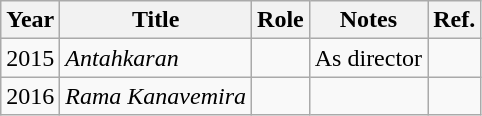<table class="wikitable">
<tr>
<th>Year</th>
<th>Title</th>
<th>Role</th>
<th>Notes</th>
<th scope="col" class="unsortable">Ref.</th>
</tr>
<tr>
<td>2015</td>
<td><em>Antahkaran</em></td>
<td></td>
<td>As director</td>
<td></td>
</tr>
<tr>
<td>2016</td>
<td><em>Rama Kanavemira</em></td>
<td></td>
<td></td>
<td></td>
</tr>
</table>
